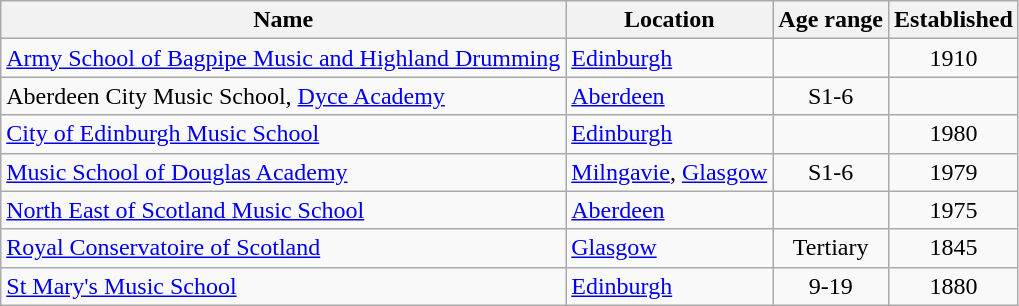<table class="wikitable sortable">
<tr>
<th>Name</th>
<th>Location</th>
<th>Age range</th>
<th>Established</th>
</tr>
<tr>
<td><a href='#'>Army School of Bagpipe Music and Highland Drumming</a></td>
<td><a href='#'>Edinburgh</a></td>
<td align="center"></td>
<td align="center">1910</td>
</tr>
<tr>
<td>Aberdeen City Music School, <a href='#'>Dyce Academy</a></td>
<td><a href='#'>Aberdeen</a></td>
<td align="center">S1-6</td>
<td align="center"></td>
</tr>
<tr>
<td><a href='#'>City of Edinburgh Music School</a></td>
<td><a href='#'>Edinburgh</a></td>
<td align="center"></td>
<td align="center">1980</td>
</tr>
<tr>
<td><a href='#'>Music School of Douglas Academy</a></td>
<td><a href='#'>Milngavie</a>, <a href='#'>Glasgow</a></td>
<td align="center">S1-6</td>
<td align="center">1979</td>
</tr>
<tr>
<td><a href='#'>North East of Scotland Music School</a></td>
<td><a href='#'>Aberdeen</a></td>
<td align="center"></td>
<td align="center">1975</td>
</tr>
<tr>
<td><a href='#'>Royal Conservatoire of Scotland</a></td>
<td><a href='#'>Glasgow</a></td>
<td align="center">Tertiary</td>
<td align="center">1845</td>
</tr>
<tr>
<td><a href='#'>St Mary's Music School</a></td>
<td><a href='#'>Edinburgh</a></td>
<td align="center">9-19</td>
<td align="center">1880</td>
</tr>
</table>
